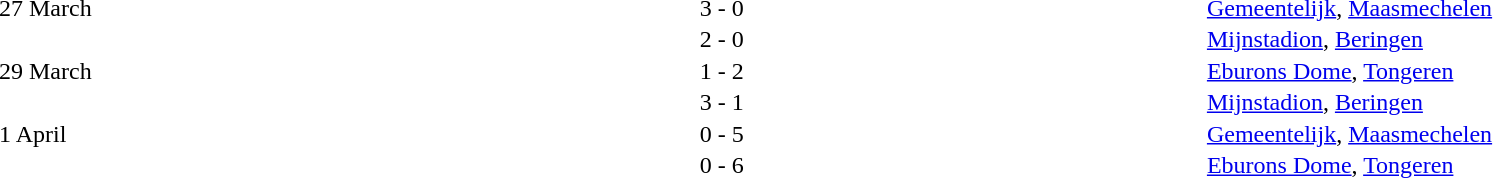<table cellspacing=1 width=85%>
<tr>
<th width=15%></th>
<th width=25%></th>
<th width=10%></th>
<th width=25%></th>
<th width=25%></th>
</tr>
<tr>
<td>27 March</td>
<td align=right></td>
<td align=center>3 - 0</td>
<td></td>
<td><a href='#'>Gemeentelijk</a>, <a href='#'>Maasmechelen</a></td>
</tr>
<tr>
<td></td>
<td align=right></td>
<td align=center>2 - 0</td>
<td></td>
<td><a href='#'>Mijnstadion</a>, <a href='#'>Beringen</a></td>
</tr>
<tr>
<td>29 March</td>
<td align=right></td>
<td align=center>1 - 2</td>
<td></td>
<td><a href='#'>Eburons Dome</a>, <a href='#'>Tongeren</a></td>
</tr>
<tr>
<td></td>
<td align=right></td>
<td align=center>3 - 1</td>
<td></td>
<td><a href='#'>Mijnstadion</a>, <a href='#'>Beringen</a></td>
</tr>
<tr>
<td>1 April</td>
<td align=right></td>
<td align=center>0 - 5</td>
<td></td>
<td><a href='#'>Gemeentelijk</a>, <a href='#'>Maasmechelen</a></td>
</tr>
<tr>
<td></td>
<td align=right></td>
<td align=center>0 - 6</td>
<td></td>
<td><a href='#'>Eburons Dome</a>, <a href='#'>Tongeren</a></td>
</tr>
</table>
